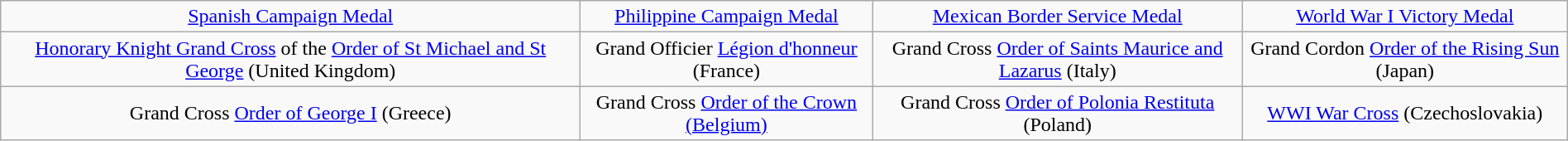<table class="wikitable" style="margin-left: auto; margin-right: auto; text-align: center; margin-top: -1px;">
<tr>
<td><a href='#'>Spanish Campaign Medal</a></td>
<td><a href='#'>Philippine Campaign Medal</a></td>
<td><a href='#'>Mexican Border Service Medal</a></td>
<td><a href='#'>World War I Victory Medal</a></td>
</tr>
<tr>
<td><a href='#'>Honorary Knight Grand Cross</a> of the <a href='#'>Order of St Michael and St George</a> (United Kingdom)</td>
<td>Grand Officier <a href='#'>Légion d'honneur</a> (France)</td>
<td>Grand Cross <a href='#'>Order of Saints Maurice and Lazarus</a> (Italy)</td>
<td>Grand Cordon <a href='#'>Order of the Rising Sun</a> (Japan)</td>
</tr>
<tr>
<td>Grand Cross <a href='#'>Order of George I</a> (Greece)</td>
<td>Grand Cross <a href='#'>Order of the Crown (Belgium)</a></td>
<td>Grand Cross <a href='#'>Order of Polonia Restituta</a> (Poland)</td>
<td><a href='#'>WWI War Cross</a> (Czechoslovakia)</td>
</tr>
</table>
